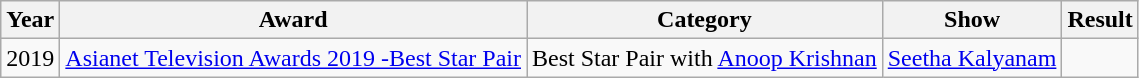<table class="wikitable" style="text-align:center;">
<tr>
<th>Year</th>
<th>Award</th>
<th>Category</th>
<th>Show</th>
<th>Result</th>
</tr>
<tr>
<td>2019</td>
<td><a href='#'>Asianet Television Awards 2019 -Best Star Pair</a></td>
<td>Best Star Pair with <a href='#'>Anoop Krishnan</a></td>
<td><a href='#'>Seetha Kalyanam</a></td>
<td></td>
</tr>
</table>
